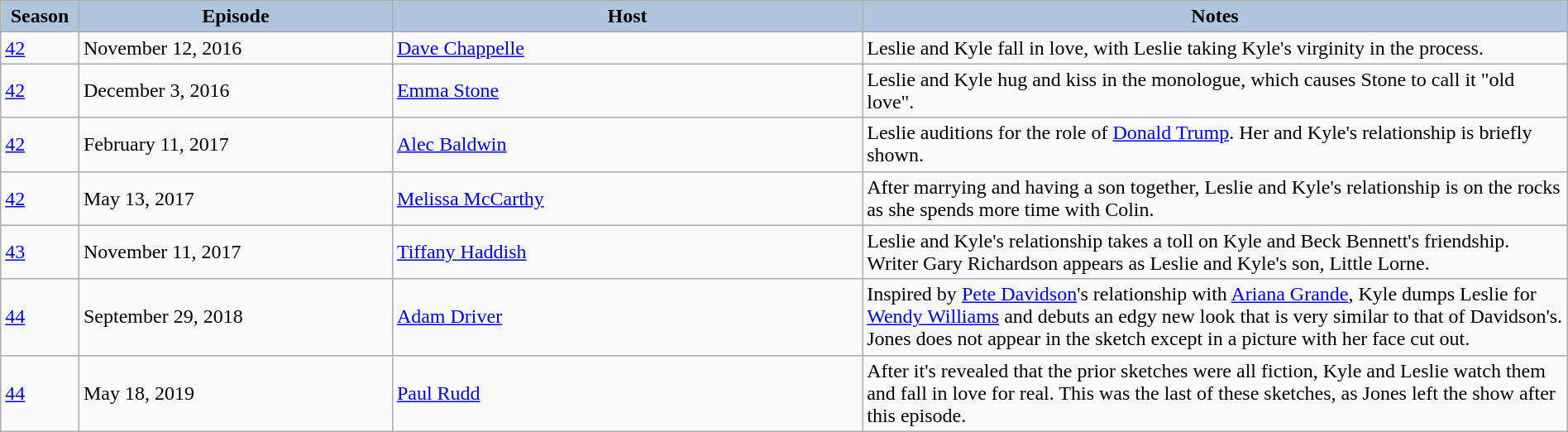<table class="wikitable" style="width:100%;">
<tr>
<th style="background:#B0C4DE;" width="5%">Season</th>
<th style="background:#B0C4DE;" width="20%">Episode</th>
<th style="background:#B0C4DE;" width="30%">Host</th>
<th style="background:#B0C4DE;" width="45%">Notes</th>
</tr>
<tr>
<td><a href='#'>42</a></td>
<td>November 12, 2016</td>
<td><a href='#'>Dave Chappelle</a></td>
<td>Leslie and Kyle fall in love, with Leslie taking Kyle's virginity in the process.</td>
</tr>
<tr>
<td><a href='#'>42</a></td>
<td>December 3, 2016</td>
<td><a href='#'>Emma Stone</a></td>
<td>Leslie and Kyle hug and kiss in the monologue, which causes Stone to call it "old love".</td>
</tr>
<tr>
<td><a href='#'>42</a></td>
<td>February 11, 2017</td>
<td><a href='#'>Alec Baldwin</a></td>
<td>Leslie auditions for the role of <a href='#'>Donald Trump</a>. Her and Kyle's relationship is briefly shown.</td>
</tr>
<tr>
<td><a href='#'>42</a></td>
<td>May 13, 2017</td>
<td><a href='#'>Melissa McCarthy</a></td>
<td>After marrying and having a son together, Leslie and Kyle's relationship is on the rocks as she spends more time with Colin.</td>
</tr>
<tr>
<td><a href='#'>43</a></td>
<td>November 11, 2017</td>
<td><a href='#'>Tiffany Haddish</a></td>
<td>Leslie and Kyle's relationship takes a toll on Kyle and Beck Bennett's friendship. Writer Gary Richardson appears as Leslie and Kyle's son, Little Lorne.</td>
</tr>
<tr>
<td><a href='#'>44</a></td>
<td>September 29, 2018</td>
<td><a href='#'>Adam Driver</a></td>
<td>Inspired by <a href='#'>Pete Davidson</a>'s relationship with <a href='#'>Ariana Grande</a>, Kyle dumps Leslie for <a href='#'>Wendy Williams</a> and debuts an edgy new look that is very similar to that of Davidson's. Jones does not appear in the sketch except in a picture with her face cut out.</td>
</tr>
<tr>
<td><a href='#'>44</a></td>
<td>May 18, 2019</td>
<td><a href='#'>Paul Rudd</a></td>
<td>After it's revealed that the prior sketches were all fiction, Kyle and Leslie watch them and fall in love for real. This was the last of these sketches, as Jones left the show after this episode.</td>
</tr>
</table>
